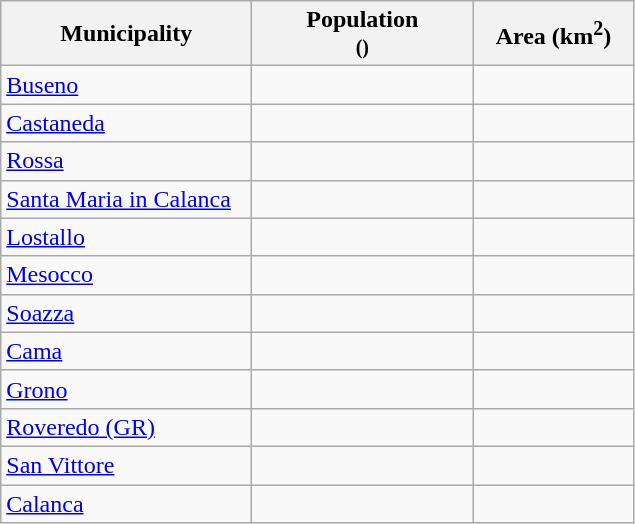<table class="wikitable">
<tr>
<th width="160">Municipality</th>
<th width="140">Population <br><small>()</small></th>
<th width="100">Area (km<sup>2</sup>)</th>
</tr>
<tr>
<td><a href='#'>Buseno</a></td>
<td align="center"></td>
<td align="center"></td>
</tr>
<tr>
<td><a href='#'>Castaneda</a></td>
<td align="center"></td>
<td align="center"></td>
</tr>
<tr>
<td><a href='#'>Rossa</a></td>
<td align="center"></td>
<td align="center"></td>
</tr>
<tr>
<td><a href='#'>Santa Maria in Calanca</a></td>
<td align="center"></td>
<td align="center"></td>
</tr>
<tr>
<td><a href='#'>Lostallo</a></td>
<td align="center"></td>
<td align="center"></td>
</tr>
<tr>
<td><a href='#'>Mesocco</a></td>
<td align="center"></td>
<td align="center"></td>
</tr>
<tr>
<td><a href='#'>Soazza</a></td>
<td align="center"></td>
<td align="center"></td>
</tr>
<tr>
<td><a href='#'>Cama</a></td>
<td align="center"></td>
<td align="center"></td>
</tr>
<tr>
<td><a href='#'>Grono</a></td>
<td align="center"></td>
<td align="center"></td>
</tr>
<tr>
<td><a href='#'>Roveredo (GR)</a></td>
<td align="center"></td>
<td align="center"></td>
</tr>
<tr>
<td><a href='#'>San Vittore</a></td>
<td align="center"></td>
<td align="center"></td>
</tr>
<tr>
<td><a href='#'>Calanca</a></td>
<td align="center"></td>
<td align="center"></td>
</tr>
</table>
